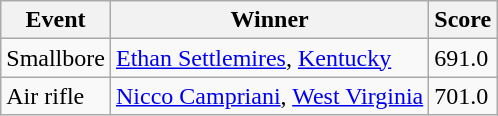<table class="wikitable sortable">
<tr>
<th>Event</th>
<th>Winner</th>
<th>Score</th>
</tr>
<tr>
<td>Smallbore</td>
<td><a href='#'>Ethan Settlemires</a>, <a href='#'>Kentucky</a></td>
<td>691.0</td>
</tr>
<tr>
<td>Air rifle</td>
<td><a href='#'>Nicco Campriani</a>, <a href='#'>West Virginia</a></td>
<td>701.0</td>
</tr>
</table>
